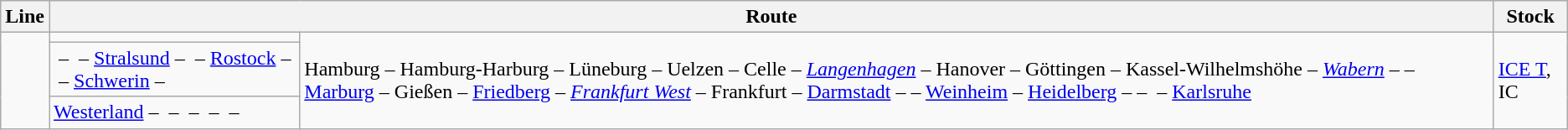<table class="wikitable">
<tr>
<th>Line</th>
<th colspan="2">Route</th>
<th>Stock</th>
</tr>
<tr>
<td rowspan="3"></td>
<td></td>
<td rowspan="3">Hamburg – Hamburg-Harburg – Lüneburg –  Uelzen – Celle – <em><a href='#'>Langenhagen</a></em> – Hanover – Göttingen – Kassel-Wilhelmshöhe – <em><a href='#'>Wabern</a></em> –  – <a href='#'>Marburg</a> – Gießen – <a href='#'>Friedberg</a> – <em><a href='#'>Frankfurt West</a></em> – Frankfurt – <a href='#'>Darmstadt</a> –  – <a href='#'>Weinheim</a> – <a href='#'>Heidelberg</a> –  –  – <a href='#'>Karlsruhe</a></td>
<td rowspan="3"><a href='#'>ICE T</a>, IC</td>
</tr>
<tr>
<td> –  – <a href='#'>Stralsund</a> –  –  <a href='#'>Rostock</a> –  –  <a href='#'>Schwerin</a> –</td>
</tr>
<tr>
<td><a href='#'>Westerland</a> –  –  –  –  –</td>
</tr>
</table>
